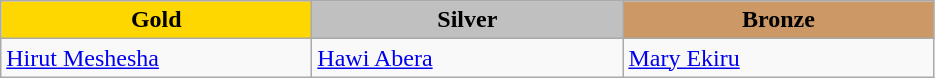<table class="wikitable" style="text-align:left">
<tr align="center">
<td width=200 bgcolor=gold><strong>Gold</strong></td>
<td width=200 bgcolor=silver><strong>Silver</strong></td>
<td width=200 bgcolor=CC9966><strong>Bronze</strong></td>
</tr>
<tr>
<td><a href='#'>Hirut Meshesha</a><br></td>
<td><a href='#'>Hawi Abera</a><br></td>
<td><a href='#'>Mary Ekiru</a><br></td>
</tr>
</table>
